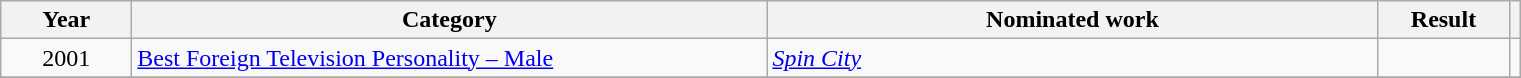<table class=wikitable>
<tr>
<th scope="col" style="width:5em;">Year</th>
<th scope="col" style="width:26em;">Category</th>
<th scope="col" style="width:25em;">Nominated work</th>
<th scope="col" style="width:5em;">Result</th>
<th></th>
</tr>
<tr>
<td style="text-align:center;">2001</td>
<td><a href='#'>Best Foreign Television Personality – Male</a></td>
<td><em><a href='#'>Spin City</a></em></td>
<td></td>
<td></td>
</tr>
<tr>
</tr>
</table>
